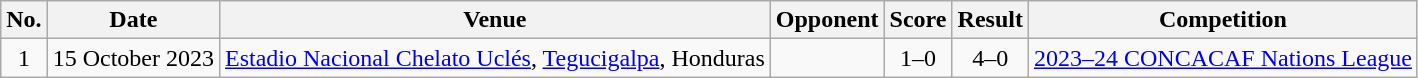<table class="wikitable sortable">
<tr>
<th scope="col">No.</th>
<th scope="col">Date</th>
<th scope="col">Venue</th>
<th scope="col">Opponent</th>
<th scope="col">Score</th>
<th scope="col">Result</th>
<th scope="col">Competition</th>
</tr>
<tr>
<td align="center">1</td>
<td>15 October 2023</td>
<td><a href='#'>Estadio Nacional Chelato Uclés</a>, <a href='#'>Tegucigalpa</a>, Honduras</td>
<td></td>
<td align="center">1–0</td>
<td align="center">4–0</td>
<td><a href='#'>2023–24 CONCACAF Nations League</a></td>
</tr>
</table>
